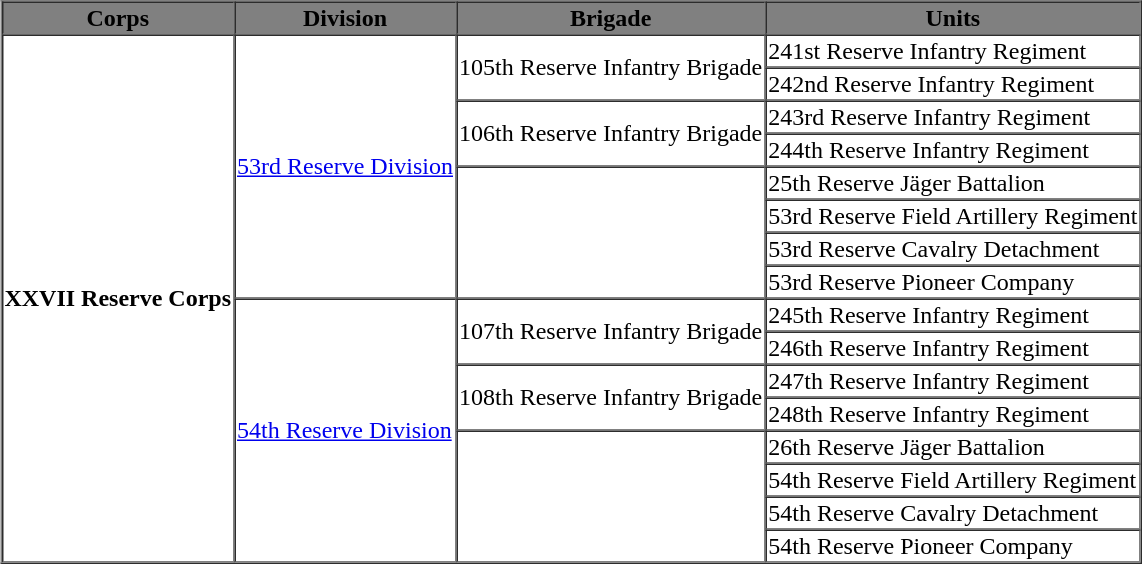<table style="float: right;" border="1" cellpadding="1" cellspacing="0" style="font-size: 100%; border: gray solid 1px; border-collapse: collapse; text-align: center;">
<tr style="background-color:grey; color:black;">
<th>Corps</th>
<th>Division</th>
<th>Brigade</th>
<th>Units</th>
</tr>
<tr>
<td ROWSPAN=16><strong>XXVII Reserve Corps</strong></td>
<td ROWSPAN=8><a href='#'>53rd Reserve Division</a></td>
<td ROWSPAN=2>105th Reserve Infantry Brigade</td>
<td>241st Reserve Infantry Regiment</td>
</tr>
<tr>
<td>242nd Reserve Infantry Regiment</td>
</tr>
<tr>
<td ROWSPAN=2>106th Reserve Infantry Brigade</td>
<td>243rd Reserve Infantry Regiment</td>
</tr>
<tr>
<td>244th Reserve Infantry Regiment</td>
</tr>
<tr>
<td ROWSPAN=4></td>
<td>25th Reserve Jäger Battalion</td>
</tr>
<tr>
<td>53rd Reserve Field Artillery Regiment</td>
</tr>
<tr>
<td>53rd Reserve Cavalry Detachment</td>
</tr>
<tr>
<td>53rd Reserve Pioneer Company</td>
</tr>
<tr>
<td ROWSPAN=8><a href='#'>54th Reserve Division</a></td>
<td ROWSPAN=2>107th Reserve Infantry Brigade</td>
<td>245th Reserve Infantry Regiment</td>
</tr>
<tr>
<td>246th Reserve Infantry Regiment</td>
</tr>
<tr>
<td ROWSPAN=2>108th Reserve Infantry Brigade</td>
<td>247th Reserve Infantry Regiment</td>
</tr>
<tr>
<td>248th Reserve Infantry Regiment</td>
</tr>
<tr>
<td ROWSPAN=4></td>
<td>26th Reserve Jäger Battalion</td>
</tr>
<tr>
<td>54th Reserve Field Artillery Regiment</td>
</tr>
<tr>
<td>54th Reserve Cavalry Detachment</td>
</tr>
<tr>
<td>54th Reserve Pioneer Company</td>
</tr>
<tr>
</tr>
</table>
